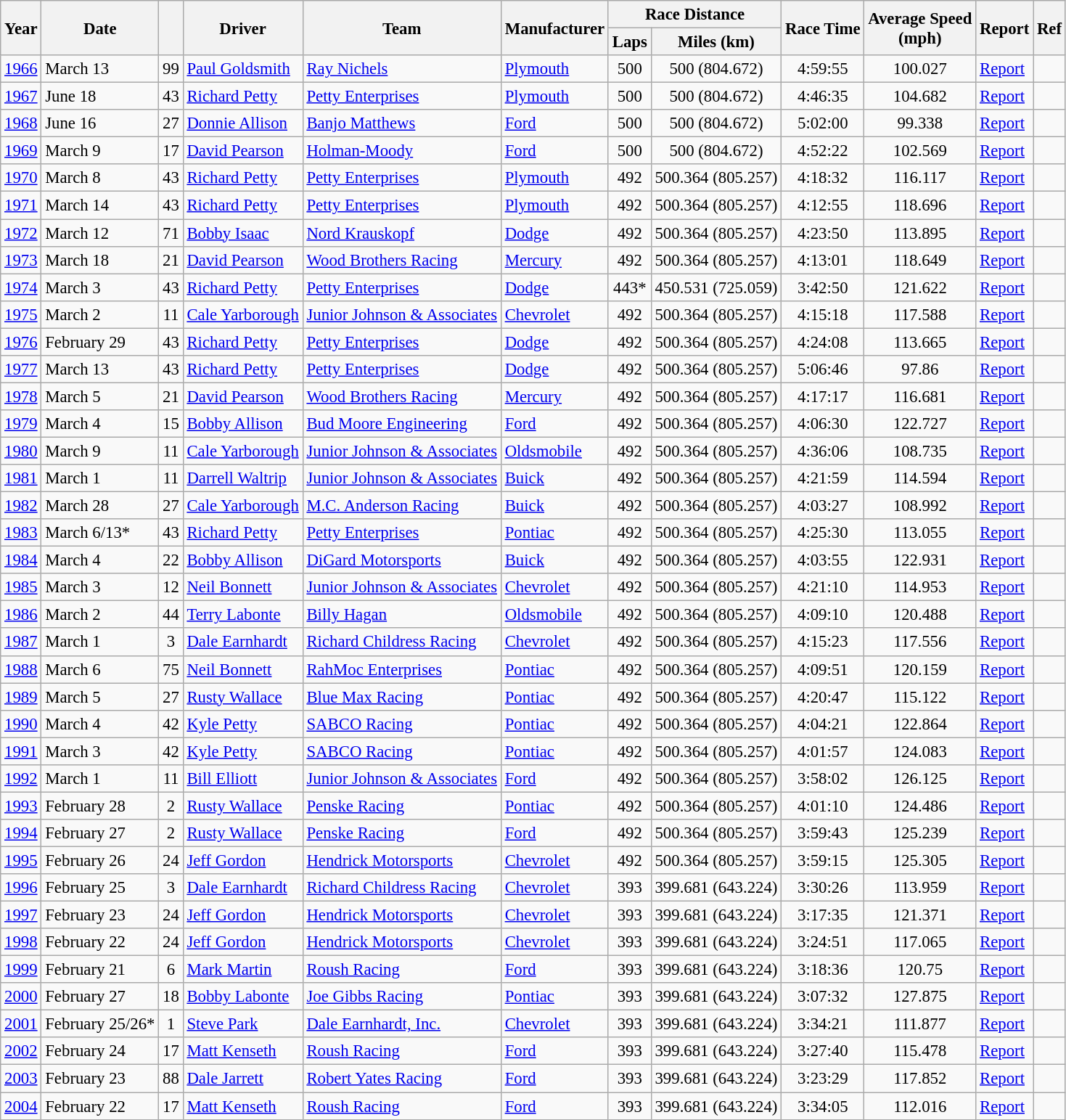<table class="wikitable" style="font-size: 95%;">
<tr>
<th rowspan="2">Year</th>
<th rowspan="2">Date</th>
<th rowspan="2"></th>
<th rowspan="2">Driver</th>
<th rowspan="2">Team</th>
<th rowspan="2">Manufacturer</th>
<th colspan="2">Race Distance</th>
<th rowspan="2">Race Time</th>
<th rowspan="2">Average Speed<br>(mph)</th>
<th rowspan="2">Report</th>
<th rowspan="2">Ref</th>
</tr>
<tr>
<th>Laps</th>
<th>Miles (km)</th>
</tr>
<tr>
<td><a href='#'>1966</a></td>
<td>March 13</td>
<td align="center">99</td>
<td><a href='#'>Paul Goldsmith</a></td>
<td><a href='#'>Ray Nichels</a></td>
<td><a href='#'>Plymouth</a></td>
<td align="center">500</td>
<td align="center">500 (804.672)</td>
<td align="center">4:59:55</td>
<td align="center">100.027</td>
<td><a href='#'>Report</a></td>
<td align="center"></td>
</tr>
<tr>
<td><a href='#'>1967</a></td>
<td>June 18</td>
<td align="center">43</td>
<td><a href='#'>Richard Petty</a></td>
<td><a href='#'>Petty Enterprises</a></td>
<td><a href='#'>Plymouth</a></td>
<td align="center">500</td>
<td align="center">500 (804.672)</td>
<td align="center">4:46:35</td>
<td align="center">104.682</td>
<td><a href='#'>Report</a></td>
<td align="center"></td>
</tr>
<tr>
<td><a href='#'>1968</a></td>
<td>June 16</td>
<td align="center">27</td>
<td><a href='#'>Donnie Allison</a></td>
<td><a href='#'>Banjo Matthews</a></td>
<td><a href='#'>Ford</a></td>
<td align="center">500</td>
<td align="center">500 (804.672)</td>
<td align="center">5:02:00</td>
<td align="center">99.338</td>
<td><a href='#'>Report</a></td>
<td align="center"></td>
</tr>
<tr>
<td><a href='#'>1969</a></td>
<td>March 9</td>
<td align="center">17</td>
<td><a href='#'>David Pearson</a></td>
<td><a href='#'>Holman-Moody</a></td>
<td><a href='#'>Ford</a></td>
<td align="center">500</td>
<td align="center">500 (804.672)</td>
<td align="center">4:52:22</td>
<td align="center">102.569</td>
<td><a href='#'>Report</a></td>
<td align="center"></td>
</tr>
<tr>
<td><a href='#'>1970</a></td>
<td>March 8</td>
<td align="center">43</td>
<td><a href='#'>Richard Petty</a></td>
<td><a href='#'>Petty Enterprises</a></td>
<td><a href='#'>Plymouth</a></td>
<td align="center">492</td>
<td align="center">500.364 (805.257)</td>
<td align="center">4:18:32</td>
<td align="center">116.117</td>
<td><a href='#'>Report</a></td>
<td align="center"></td>
</tr>
<tr>
<td><a href='#'>1971</a></td>
<td>March 14</td>
<td align="center">43</td>
<td><a href='#'>Richard Petty</a></td>
<td><a href='#'>Petty Enterprises</a></td>
<td><a href='#'>Plymouth</a></td>
<td align="center">492</td>
<td align="center">500.364 (805.257)</td>
<td align="center">4:12:55</td>
<td align="center">118.696</td>
<td><a href='#'>Report</a></td>
<td align="center"></td>
</tr>
<tr>
<td><a href='#'>1972</a></td>
<td>March 12</td>
<td align="center">71</td>
<td><a href='#'>Bobby Isaac</a></td>
<td><a href='#'>Nord Krauskopf</a></td>
<td><a href='#'>Dodge</a></td>
<td align="center">492</td>
<td align="center">500.364 (805.257)</td>
<td align="center">4:23:50</td>
<td align="center">113.895</td>
<td><a href='#'>Report</a></td>
<td align="center"></td>
</tr>
<tr>
<td><a href='#'>1973</a></td>
<td>March 18</td>
<td align="center">21</td>
<td><a href='#'>David Pearson</a></td>
<td><a href='#'>Wood Brothers Racing</a></td>
<td><a href='#'>Mercury</a></td>
<td align="center">492</td>
<td align="center">500.364 (805.257)</td>
<td align="center">4:13:01</td>
<td align="center">118.649</td>
<td><a href='#'>Report</a></td>
<td align="center"></td>
</tr>
<tr>
<td><a href='#'>1974</a></td>
<td>March 3</td>
<td align="center">43</td>
<td><a href='#'>Richard Petty</a></td>
<td><a href='#'>Petty Enterprises</a></td>
<td><a href='#'>Dodge</a></td>
<td align="center">443*</td>
<td align="center">450.531 (725.059)</td>
<td align="center">3:42:50</td>
<td align="center">121.622</td>
<td><a href='#'>Report</a></td>
<td align="center"></td>
</tr>
<tr>
<td><a href='#'>1975</a></td>
<td>March 2</td>
<td align="center">11</td>
<td><a href='#'>Cale Yarborough</a></td>
<td><a href='#'>Junior Johnson & Associates</a></td>
<td><a href='#'>Chevrolet</a></td>
<td align="center">492</td>
<td align="center">500.364 (805.257)</td>
<td align="center">4:15:18</td>
<td align="center">117.588</td>
<td><a href='#'>Report</a></td>
<td align="center"></td>
</tr>
<tr>
<td><a href='#'>1976</a></td>
<td>February 29</td>
<td align="center">43</td>
<td><a href='#'>Richard Petty</a></td>
<td><a href='#'>Petty Enterprises</a></td>
<td><a href='#'>Dodge</a></td>
<td align="center">492</td>
<td align="center">500.364 (805.257)</td>
<td align="center">4:24:08</td>
<td align="center">113.665</td>
<td><a href='#'>Report</a></td>
<td align="center"></td>
</tr>
<tr>
<td><a href='#'>1977</a></td>
<td>March 13</td>
<td align="center">43</td>
<td><a href='#'>Richard Petty</a></td>
<td><a href='#'>Petty Enterprises</a></td>
<td><a href='#'>Dodge</a></td>
<td align="center">492</td>
<td align="center">500.364 (805.257)</td>
<td align="center">5:06:46</td>
<td align="center">97.86</td>
<td><a href='#'>Report</a></td>
<td align="center"></td>
</tr>
<tr>
<td><a href='#'>1978</a></td>
<td>March 5</td>
<td align="center">21</td>
<td><a href='#'>David Pearson</a></td>
<td><a href='#'>Wood Brothers Racing</a></td>
<td><a href='#'>Mercury</a></td>
<td align="center">492</td>
<td align="center">500.364 (805.257)</td>
<td align="center">4:17:17</td>
<td align="center">116.681</td>
<td><a href='#'>Report</a></td>
<td align="center"></td>
</tr>
<tr>
<td><a href='#'>1979</a></td>
<td>March 4</td>
<td align="center">15</td>
<td><a href='#'>Bobby Allison</a></td>
<td><a href='#'>Bud Moore Engineering</a></td>
<td><a href='#'>Ford</a></td>
<td align="center">492</td>
<td align="center">500.364 (805.257)</td>
<td align="center">4:06:30</td>
<td align="center">122.727</td>
<td><a href='#'>Report</a></td>
<td align="center"></td>
</tr>
<tr>
<td><a href='#'>1980</a></td>
<td>March 9</td>
<td align="center">11</td>
<td><a href='#'>Cale Yarborough</a></td>
<td><a href='#'>Junior Johnson & Associates</a></td>
<td><a href='#'>Oldsmobile</a></td>
<td align="center">492</td>
<td align="center">500.364 (805.257)</td>
<td align="center">4:36:06</td>
<td align="center">108.735</td>
<td><a href='#'>Report</a></td>
<td align="center"></td>
</tr>
<tr>
<td><a href='#'>1981</a></td>
<td>March 1</td>
<td align="center">11</td>
<td><a href='#'>Darrell Waltrip</a></td>
<td><a href='#'>Junior Johnson & Associates</a></td>
<td><a href='#'>Buick</a></td>
<td align="center">492</td>
<td align="center">500.364 (805.257)</td>
<td align="center">4:21:59</td>
<td align="center">114.594</td>
<td><a href='#'>Report</a></td>
<td align="center"></td>
</tr>
<tr>
<td><a href='#'>1982</a></td>
<td>March 28</td>
<td align="center">27</td>
<td><a href='#'>Cale Yarborough</a></td>
<td><a href='#'>M.C. Anderson Racing</a></td>
<td><a href='#'>Buick</a></td>
<td align="center">492</td>
<td align="center">500.364 (805.257)</td>
<td align="center">4:03:27</td>
<td align="center">108.992</td>
<td><a href='#'>Report</a></td>
<td align="center"></td>
</tr>
<tr>
<td><a href='#'>1983</a></td>
<td>March 6/13*</td>
<td align="center">43</td>
<td><a href='#'>Richard Petty</a></td>
<td><a href='#'>Petty Enterprises</a></td>
<td><a href='#'>Pontiac</a></td>
<td align="center">492</td>
<td align="center">500.364 (805.257)</td>
<td align="center">4:25:30</td>
<td align="center">113.055</td>
<td><a href='#'>Report</a></td>
<td align="center"></td>
</tr>
<tr>
<td><a href='#'>1984</a></td>
<td>March 4</td>
<td align="center">22</td>
<td><a href='#'>Bobby Allison</a></td>
<td><a href='#'>DiGard Motorsports</a></td>
<td><a href='#'>Buick</a></td>
<td align="center">492</td>
<td align="center">500.364 (805.257)</td>
<td align="center">4:03:55</td>
<td align="center">122.931</td>
<td><a href='#'>Report</a></td>
<td align="center"></td>
</tr>
<tr>
<td><a href='#'>1985</a></td>
<td>March 3</td>
<td align="center">12</td>
<td><a href='#'>Neil Bonnett</a></td>
<td><a href='#'>Junior Johnson & Associates</a></td>
<td><a href='#'>Chevrolet</a></td>
<td align="center">492</td>
<td align="center">500.364 (805.257)</td>
<td align="center">4:21:10</td>
<td align="center">114.953</td>
<td><a href='#'>Report</a></td>
<td align="center"></td>
</tr>
<tr>
<td><a href='#'>1986</a></td>
<td>March 2</td>
<td align="center">44</td>
<td><a href='#'>Terry Labonte</a></td>
<td><a href='#'>Billy Hagan</a></td>
<td><a href='#'>Oldsmobile</a></td>
<td align="center">492</td>
<td align="center">500.364 (805.257)</td>
<td align="center">4:09:10</td>
<td align="center">120.488</td>
<td><a href='#'>Report</a></td>
<td align="center"></td>
</tr>
<tr>
<td><a href='#'>1987</a></td>
<td>March 1</td>
<td align="center">3</td>
<td><a href='#'>Dale Earnhardt</a></td>
<td><a href='#'>Richard Childress Racing</a></td>
<td><a href='#'>Chevrolet</a></td>
<td align="center">492</td>
<td align="center">500.364 (805.257)</td>
<td align="center">4:15:23</td>
<td align="center">117.556</td>
<td><a href='#'>Report</a></td>
<td align="center"></td>
</tr>
<tr>
<td><a href='#'>1988</a></td>
<td>March 6</td>
<td align="center">75</td>
<td><a href='#'>Neil Bonnett</a></td>
<td><a href='#'>RahMoc Enterprises</a></td>
<td><a href='#'>Pontiac</a></td>
<td align="center">492</td>
<td align="center">500.364 (805.257)</td>
<td align="center">4:09:51</td>
<td align="center">120.159</td>
<td><a href='#'>Report</a></td>
<td align="center"></td>
</tr>
<tr>
<td><a href='#'>1989</a></td>
<td>March 5</td>
<td align="center">27</td>
<td><a href='#'>Rusty Wallace</a></td>
<td><a href='#'>Blue Max Racing</a></td>
<td><a href='#'>Pontiac</a></td>
<td align="center">492</td>
<td align="center">500.364 (805.257)</td>
<td align="center">4:20:47</td>
<td align="center">115.122</td>
<td><a href='#'>Report</a></td>
<td align="center"></td>
</tr>
<tr>
<td><a href='#'>1990</a></td>
<td>March 4</td>
<td align="center">42</td>
<td><a href='#'>Kyle Petty</a></td>
<td><a href='#'>SABCO Racing</a></td>
<td><a href='#'>Pontiac</a></td>
<td align="center">492</td>
<td align="center">500.364 (805.257)</td>
<td align="center">4:04:21</td>
<td align="center">122.864</td>
<td><a href='#'>Report</a></td>
<td align="center"></td>
</tr>
<tr>
<td><a href='#'>1991</a></td>
<td>March 3</td>
<td align="center">42</td>
<td><a href='#'>Kyle Petty</a></td>
<td><a href='#'>SABCO Racing</a></td>
<td><a href='#'>Pontiac</a></td>
<td align="center">492</td>
<td align="center">500.364 (805.257)</td>
<td align="center">4:01:57</td>
<td align="center">124.083</td>
<td><a href='#'>Report</a></td>
<td align="center"></td>
</tr>
<tr>
<td><a href='#'>1992</a></td>
<td>March 1</td>
<td align="center">11</td>
<td><a href='#'>Bill Elliott</a></td>
<td><a href='#'>Junior Johnson & Associates</a></td>
<td><a href='#'>Ford</a></td>
<td align="center">492</td>
<td align="center">500.364 (805.257)</td>
<td align="center">3:58:02</td>
<td align="center">126.125</td>
<td><a href='#'>Report</a></td>
<td align="center"></td>
</tr>
<tr>
<td><a href='#'>1993</a></td>
<td>February 28</td>
<td align="center">2</td>
<td><a href='#'>Rusty Wallace</a></td>
<td><a href='#'>Penske Racing</a></td>
<td><a href='#'>Pontiac</a></td>
<td align="center">492</td>
<td align="center">500.364 (805.257)</td>
<td align="center">4:01:10</td>
<td align="center">124.486</td>
<td><a href='#'>Report</a></td>
<td align="center"></td>
</tr>
<tr>
<td><a href='#'>1994</a></td>
<td>February 27</td>
<td align="center">2</td>
<td><a href='#'>Rusty Wallace</a></td>
<td><a href='#'>Penske Racing</a></td>
<td><a href='#'>Ford</a></td>
<td align="center">492</td>
<td align="center">500.364 (805.257)</td>
<td align="center">3:59:43</td>
<td align="center">125.239</td>
<td><a href='#'>Report</a></td>
<td align="center"></td>
</tr>
<tr>
<td><a href='#'>1995</a></td>
<td>February 26</td>
<td align="center">24</td>
<td><a href='#'>Jeff Gordon</a></td>
<td><a href='#'>Hendrick Motorsports</a></td>
<td><a href='#'>Chevrolet</a></td>
<td align="center">492</td>
<td align="center">500.364 (805.257)</td>
<td align="center">3:59:15</td>
<td align="center">125.305</td>
<td><a href='#'>Report</a></td>
<td align="center"></td>
</tr>
<tr>
<td><a href='#'>1996</a></td>
<td>February 25</td>
<td align="center">3</td>
<td><a href='#'>Dale Earnhardt</a></td>
<td><a href='#'>Richard Childress Racing</a></td>
<td><a href='#'>Chevrolet</a></td>
<td align="center">393</td>
<td align="center">399.681 (643.224)</td>
<td align="center">3:30:26</td>
<td align="center">113.959</td>
<td><a href='#'>Report</a></td>
<td align="center"></td>
</tr>
<tr>
<td><a href='#'>1997</a></td>
<td>February 23</td>
<td align="center">24</td>
<td><a href='#'>Jeff Gordon</a></td>
<td><a href='#'>Hendrick Motorsports</a></td>
<td><a href='#'>Chevrolet</a></td>
<td align="center">393</td>
<td align="center">399.681 (643.224)</td>
<td align="center">3:17:35</td>
<td align="center">121.371</td>
<td><a href='#'>Report</a></td>
<td align="center"></td>
</tr>
<tr>
<td><a href='#'>1998</a></td>
<td>February 22</td>
<td align="center">24</td>
<td><a href='#'>Jeff Gordon</a></td>
<td><a href='#'>Hendrick Motorsports</a></td>
<td><a href='#'>Chevrolet</a></td>
<td align="center">393</td>
<td align="center">399.681 (643.224)</td>
<td align="center">3:24:51</td>
<td align="center">117.065</td>
<td><a href='#'>Report</a></td>
<td align="center"></td>
</tr>
<tr>
<td><a href='#'>1999</a></td>
<td>February 21</td>
<td align="center">6</td>
<td><a href='#'>Mark Martin</a></td>
<td><a href='#'>Roush Racing</a></td>
<td><a href='#'>Ford</a></td>
<td align="center">393</td>
<td align="center">399.681 (643.224)</td>
<td align="center">3:18:36</td>
<td align="center">120.75</td>
<td><a href='#'>Report</a></td>
<td align="center"></td>
</tr>
<tr>
<td><a href='#'>2000</a></td>
<td>February 27</td>
<td align="center">18</td>
<td><a href='#'>Bobby Labonte</a></td>
<td><a href='#'>Joe Gibbs Racing</a></td>
<td><a href='#'>Pontiac</a></td>
<td align="center">393</td>
<td align="center">399.681 (643.224)</td>
<td align="center">3:07:32</td>
<td align="center">127.875</td>
<td><a href='#'>Report</a></td>
<td align="center"></td>
</tr>
<tr>
<td><a href='#'>2001</a></td>
<td>February 25/26*</td>
<td align="center">1</td>
<td><a href='#'>Steve Park</a></td>
<td><a href='#'>Dale Earnhardt, Inc.</a></td>
<td><a href='#'>Chevrolet</a></td>
<td align="center">393</td>
<td align="center">399.681 (643.224)</td>
<td align="center">3:34:21</td>
<td align="center">111.877</td>
<td><a href='#'>Report</a></td>
<td align="center"></td>
</tr>
<tr>
<td><a href='#'>2002</a></td>
<td>February 24</td>
<td align="center">17</td>
<td><a href='#'>Matt Kenseth</a></td>
<td><a href='#'>Roush Racing</a></td>
<td><a href='#'>Ford</a></td>
<td align="center">393</td>
<td align="center">399.681 (643.224)</td>
<td align="center">3:27:40</td>
<td align="center">115.478</td>
<td><a href='#'>Report</a></td>
<td align="center"></td>
</tr>
<tr>
<td><a href='#'>2003</a></td>
<td>February 23</td>
<td align="center">88</td>
<td><a href='#'>Dale Jarrett</a></td>
<td><a href='#'>Robert Yates Racing</a></td>
<td><a href='#'>Ford</a></td>
<td align="center">393</td>
<td align="center">399.681 (643.224)</td>
<td align="center">3:23:29</td>
<td align="center">117.852</td>
<td><a href='#'>Report</a></td>
<td align="center"></td>
</tr>
<tr>
<td><a href='#'>2004</a></td>
<td>February 22</td>
<td align="center">17</td>
<td><a href='#'>Matt Kenseth</a></td>
<td><a href='#'>Roush Racing</a></td>
<td><a href='#'>Ford</a></td>
<td align="center">393</td>
<td align="center">399.681 (643.224)</td>
<td align="center">3:34:05</td>
<td align="center">112.016</td>
<td><a href='#'>Report</a></td>
<td align="center"></td>
</tr>
</table>
